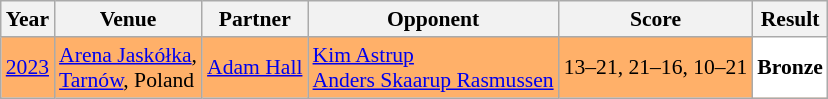<table class="sortable wikitable" style="font-size: 90%;">
<tr>
<th>Year</th>
<th>Venue</th>
<th>Partner</th>
<th>Opponent</th>
<th>Score</th>
<th>Result</th>
</tr>
<tr style="background:#FFB069">
<td align="center"><a href='#'>2023</a></td>
<td align="left"><a href='#'>Arena Jaskółka</a>,<br><a href='#'>Tarnów</a>, Poland</td>
<td align="left"> <a href='#'>Adam Hall</a></td>
<td align="left"> <a href='#'>Kim Astrup</a><br> <a href='#'>Anders Skaarup Rasmussen</a></td>
<td align="left">13–21, 21–16, 10–21</td>
<td style="text-align:left; background:white"> <strong>Bronze</strong></td>
</tr>
</table>
